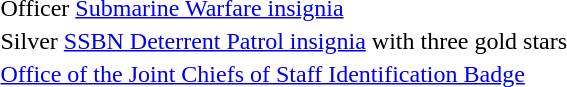<table>
<tr>
<td> Officer <a href='#'>Submarine Warfare insignia</a></td>
</tr>
<tr>
<td><span></span><span></span><span></span> Silver <a href='#'>SSBN Deterrent Patrol insignia</a> with three gold stars</td>
</tr>
<tr>
<td> <a href='#'>Office of the Joint Chiefs of Staff Identification Badge</a></td>
</tr>
</table>
